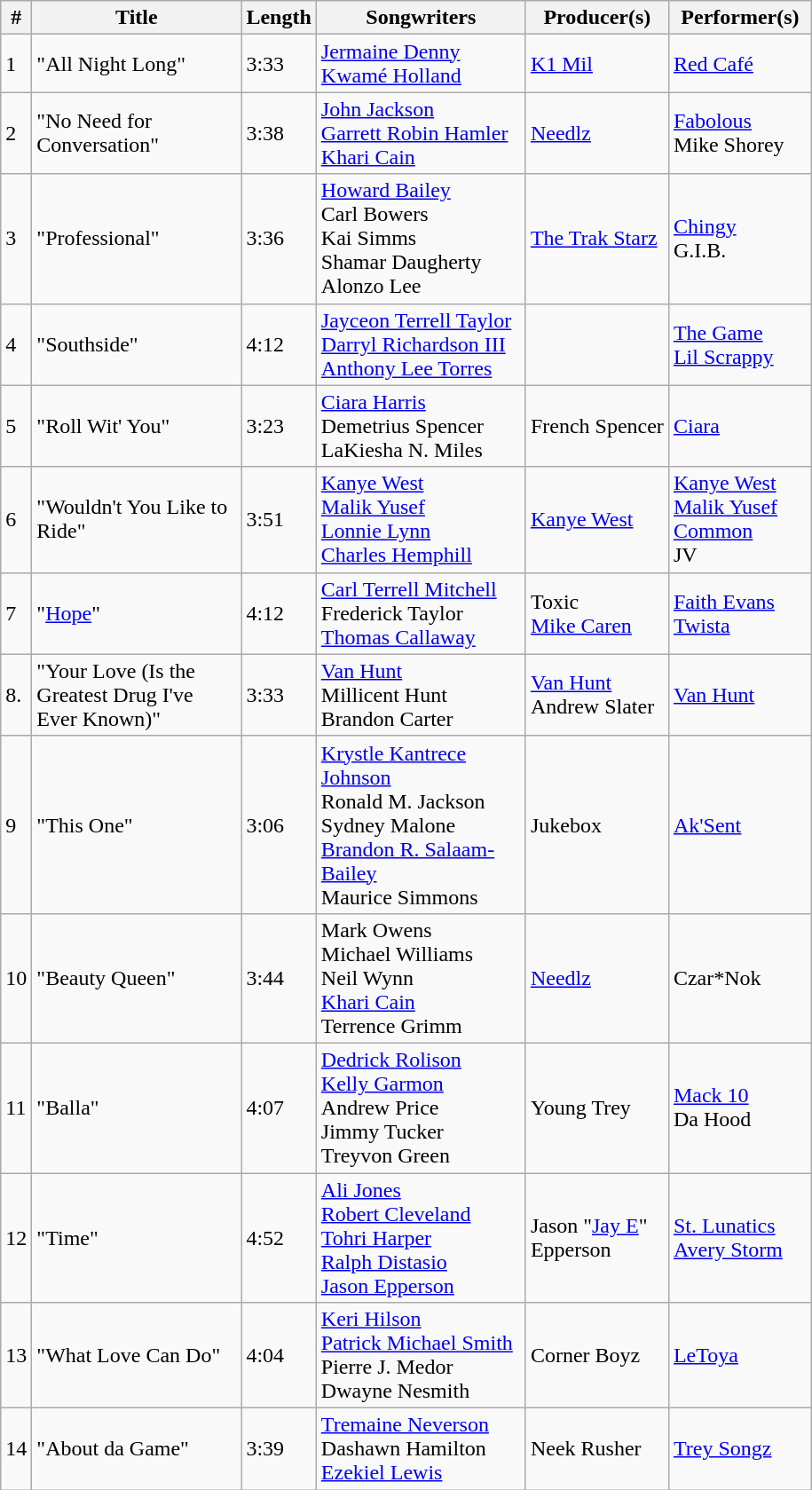<table class="wikitable">
<tr>
<th align="center">#</th>
<th align="center" width="150">Title</th>
<th align="center">Length</th>
<th align="center" width="150">Songwriters</th>
<th align="center" width="100">Producer(s)</th>
<th align="center" width="100">Performer(s)</th>
</tr>
<tr>
<td>1</td>
<td>"All Night Long"</td>
<td>3:33</td>
<td><a href='#'>Jermaine Denny</a><br><a href='#'>Kwamé Holland</a></td>
<td><a href='#'>K1 Mil</a></td>
<td><a href='#'>Red Café</a></td>
</tr>
<tr>
<td>2</td>
<td>"No Need for Conversation"</td>
<td>3:38</td>
<td><a href='#'>John Jackson</a><br><a href='#'>Garrett Robin Hamler</a><br><a href='#'>Khari Cain</a></td>
<td><a href='#'>Needlz</a></td>
<td><a href='#'>Fabolous</a><br>Mike Shorey</td>
</tr>
<tr>
<td>3</td>
<td>"Professional"</td>
<td>3:36</td>
<td><a href='#'>Howard Bailey</a><br>Carl Bowers<br>Kai Simms<br>Shamar Daugherty<br>Alonzo Lee</td>
<td><a href='#'>The Trak Starz</a></td>
<td><a href='#'>Chingy</a><br>G.I.B.</td>
</tr>
<tr>
<td>4</td>
<td>"Southside"</td>
<td>4:12</td>
<td><a href='#'>Jayceon Terrell Taylor</a><br><a href='#'>Darryl Richardson III</a><br><a href='#'>Anthony Lee Torres</a></td>
<td></td>
<td><a href='#'>The Game</a><br><a href='#'>Lil Scrappy</a></td>
</tr>
<tr>
<td>5</td>
<td>"Roll Wit' You"</td>
<td>3:23</td>
<td><a href='#'>Ciara Harris</a><br>Demetrius Spencer<br>LaKiesha N. Miles</td>
<td>French Spencer</td>
<td><a href='#'>Ciara</a></td>
</tr>
<tr>
<td>6</td>
<td>"Wouldn't You Like to Ride"</td>
<td>3:51</td>
<td><a href='#'>Kanye West</a><br><a href='#'>Malik Yusef</a><br><a href='#'>Lonnie Lynn</a><br><a href='#'>Charles Hemphill</a></td>
<td><a href='#'>Kanye West</a></td>
<td><a href='#'>Kanye West</a><br><a href='#'>Malik Yusef</a><br><a href='#'>Common</a><br>JV</td>
</tr>
<tr>
<td>7</td>
<td>"<a href='#'>Hope</a>"</td>
<td>4:12</td>
<td><a href='#'>Carl Terrell Mitchell</a><br>Frederick Taylor<br><a href='#'>Thomas Callaway</a></td>
<td>Toxic<br><a href='#'>Mike Caren</a></td>
<td><a href='#'>Faith Evans</a><br><a href='#'>Twista</a></td>
</tr>
<tr>
<td>8.</td>
<td>"Your Love (Is the Greatest Drug I've Ever Known)"</td>
<td>3:33</td>
<td><a href='#'>Van Hunt</a><br>Millicent Hunt<br>Brandon Carter</td>
<td><a href='#'>Van Hunt</a><br>Andrew Slater</td>
<td><a href='#'>Van Hunt</a></td>
</tr>
<tr>
<td>9</td>
<td>"This One"</td>
<td>3:06</td>
<td><a href='#'>Krystle Kantrece Johnson</a><br>Ronald M. Jackson<br>Sydney Malone<br><a href='#'>Brandon R. Salaam-Bailey</a><br>Maurice Simmons</td>
<td>Jukebox</td>
<td><a href='#'>Ak'Sent</a></td>
</tr>
<tr>
<td>10</td>
<td>"Beauty Queen"</td>
<td>3:44</td>
<td>Mark Owens<br>Michael Williams<br>Neil Wynn<br><a href='#'>Khari Cain</a><br>Terrence Grimm</td>
<td><a href='#'>Needlz</a></td>
<td>Czar*Nok</td>
</tr>
<tr>
<td>11</td>
<td>"Balla"</td>
<td>4:07</td>
<td><a href='#'>Dedrick Rolison</a><br><a href='#'>Kelly Garmon</a><br>Andrew Price<br>Jimmy Tucker<br>Treyvon Green</td>
<td>Young Trey</td>
<td><a href='#'>Mack 10</a><br>Da Hood</td>
</tr>
<tr>
<td>12</td>
<td>"Time"</td>
<td>4:52</td>
<td><a href='#'>Ali Jones</a><br><a href='#'>Robert Cleveland</a><br><a href='#'>Tohri Harper</a><br><a href='#'>Ralph Distasio</a><br><a href='#'>Jason Epperson</a></td>
<td>Jason "<a href='#'>Jay E</a>" Epperson</td>
<td><a href='#'>St. Lunatics</a><br><a href='#'>Avery Storm</a></td>
</tr>
<tr>
<td>13</td>
<td>"What Love Can Do"</td>
<td>4:04</td>
<td><a href='#'>Keri Hilson</a><br><a href='#'>Patrick Michael Smith</a><br>Pierre J. Medor<br>Dwayne Nesmith</td>
<td>Corner Boyz</td>
<td><a href='#'>LeToya</a></td>
</tr>
<tr>
<td>14</td>
<td>"About da Game"</td>
<td>3:39</td>
<td><a href='#'>Tremaine Neverson</a><br>Dashawn Hamilton<br><a href='#'>Ezekiel Lewis</a></td>
<td>Neek Rusher</td>
<td><a href='#'>Trey Songz</a></td>
</tr>
</table>
